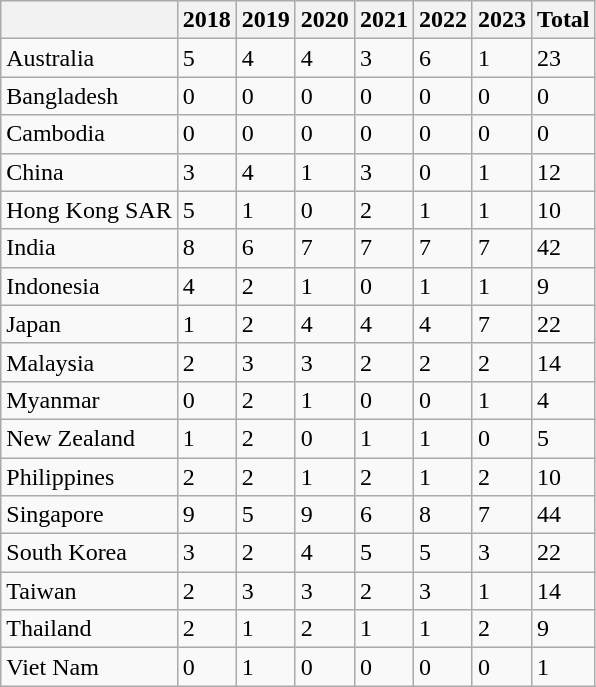<table class="wikitable">
<tr>
<th></th>
<th>2018</th>
<th>2019</th>
<th>2020</th>
<th>2021</th>
<th>2022</th>
<th>2023</th>
<th>Total</th>
</tr>
<tr>
<td> Australia</td>
<td>5</td>
<td>4</td>
<td>4</td>
<td>3</td>
<td>6</td>
<td>1</td>
<td>23</td>
</tr>
<tr>
<td> Bangladesh</td>
<td>0</td>
<td>0</td>
<td>0</td>
<td>0</td>
<td>0</td>
<td>0</td>
<td>0</td>
</tr>
<tr>
<td> Cambodia</td>
<td>0</td>
<td>0</td>
<td>0</td>
<td>0</td>
<td>0</td>
<td>0</td>
<td>0</td>
</tr>
<tr>
<td> China</td>
<td>3</td>
<td>4</td>
<td>1</td>
<td>3</td>
<td>0</td>
<td>1</td>
<td>12</td>
</tr>
<tr>
<td> Hong Kong SAR</td>
<td>5</td>
<td>1</td>
<td>0</td>
<td>2</td>
<td>1</td>
<td>1</td>
<td>10</td>
</tr>
<tr>
<td> India</td>
<td>8</td>
<td>6</td>
<td>7</td>
<td>7</td>
<td>7</td>
<td>7</td>
<td>42</td>
</tr>
<tr>
<td> Indonesia</td>
<td>4</td>
<td>2</td>
<td>1</td>
<td>0</td>
<td>1</td>
<td>1</td>
<td>9</td>
</tr>
<tr>
<td> Japan</td>
<td>1</td>
<td>2</td>
<td>4</td>
<td>4</td>
<td>4</td>
<td>7</td>
<td>22</td>
</tr>
<tr>
<td> Malaysia</td>
<td>2</td>
<td>3</td>
<td>3</td>
<td>2</td>
<td>2</td>
<td>2</td>
<td>14</td>
</tr>
<tr>
<td> Myanmar</td>
<td>0</td>
<td>2</td>
<td>1</td>
<td>0</td>
<td>0</td>
<td>1</td>
<td>4</td>
</tr>
<tr>
<td> New Zealand</td>
<td>1</td>
<td>2</td>
<td>0</td>
<td>1</td>
<td>1</td>
<td>0</td>
<td>5</td>
</tr>
<tr>
<td> Philippines</td>
<td>2</td>
<td>2</td>
<td>1</td>
<td>2</td>
<td>1</td>
<td>2</td>
<td>10</td>
</tr>
<tr>
<td> Singapore</td>
<td>9</td>
<td>5</td>
<td>9</td>
<td>6</td>
<td>8</td>
<td>7</td>
<td>44</td>
</tr>
<tr>
<td> South Korea</td>
<td>3</td>
<td>2</td>
<td>4</td>
<td>5</td>
<td>5</td>
<td>3</td>
<td>22</td>
</tr>
<tr>
<td> Taiwan</td>
<td>2</td>
<td>3</td>
<td>3</td>
<td>2</td>
<td>3</td>
<td>1</td>
<td>14</td>
</tr>
<tr>
<td> Thailand</td>
<td>2</td>
<td>1</td>
<td>2</td>
<td>1</td>
<td>1</td>
<td>2</td>
<td>9</td>
</tr>
<tr>
<td> Viet Nam</td>
<td>0</td>
<td>1</td>
<td>0</td>
<td>0</td>
<td>0</td>
<td>0</td>
<td>1</td>
</tr>
</table>
